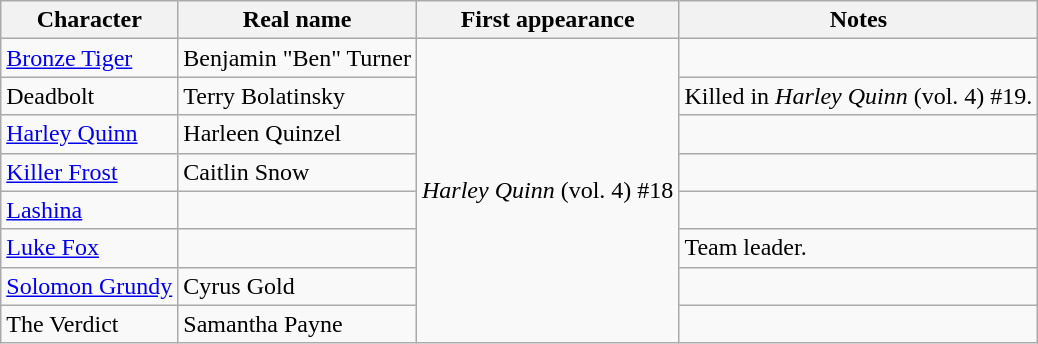<table class="wikitable">
<tr>
<th>Character</th>
<th>Real name</th>
<th>First appearance</th>
<th>Notes</th>
</tr>
<tr>
<td><a href='#'>Bronze Tiger</a></td>
<td>Benjamin "Ben" Turner</td>
<td rowspan="8"><em>Harley Quinn</em> (vol. 4) #18</td>
<td></td>
</tr>
<tr>
<td>Deadbolt</td>
<td>Terry Bolatinsky</td>
<td>Killed in <em>Harley Quinn</em> (vol. 4) #19.</td>
</tr>
<tr>
<td><a href='#'>Harley Quinn</a></td>
<td>Harleen Quinzel</td>
<td></td>
</tr>
<tr>
<td><a href='#'>Killer Frost</a></td>
<td>Caitlin Snow</td>
<td></td>
</tr>
<tr>
<td><a href='#'>Lashina</a></td>
<td></td>
<td></td>
</tr>
<tr>
<td><a href='#'>Luke Fox</a></td>
<td></td>
<td>Team leader.</td>
</tr>
<tr>
<td><a href='#'>Solomon Grundy</a></td>
<td>Cyrus Gold</td>
<td></td>
</tr>
<tr>
<td>The Verdict</td>
<td>Samantha Payne</td>
<td></td>
</tr>
</table>
